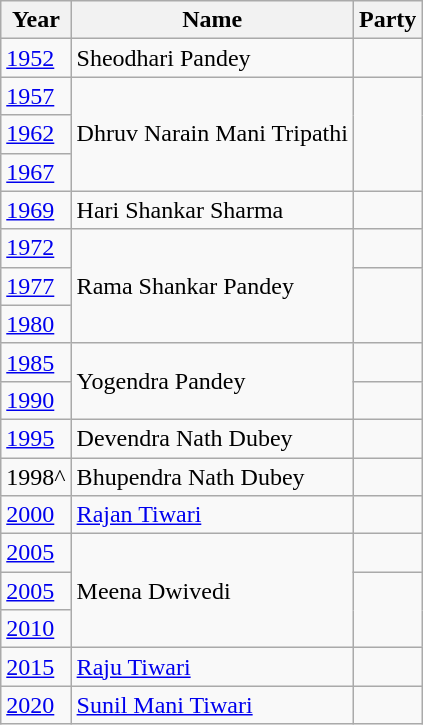<table class="wikitable sortable">
<tr>
<th>Year</th>
<th>Name</th>
<th colspan="2">Party</th>
</tr>
<tr>
<td><a href='#'>1952</a></td>
<td>Sheodhari Pandey</td>
<td></td>
</tr>
<tr>
<td><a href='#'>1957</a></td>
<td rowspan="3">Dhruv Narain Mani Tripathi</td>
</tr>
<tr>
<td><a href='#'>1962</a></td>
</tr>
<tr>
<td><a href='#'>1967</a></td>
</tr>
<tr>
<td><a href='#'>1969</a></td>
<td>Hari Shankar Sharma</td>
<td></td>
</tr>
<tr>
<td><a href='#'>1972</a></td>
<td rowspan="3">Rama Shankar Pandey</td>
<td></td>
</tr>
<tr>
<td><a href='#'>1977</a></td>
</tr>
<tr>
<td><a href='#'>1980</a></td>
</tr>
<tr>
<td><a href='#'>1985</a></td>
<td rowspan="2">Yogendra Pandey</td>
<td></td>
</tr>
<tr>
<td><a href='#'>1990</a></td>
<td></td>
</tr>
<tr>
<td><a href='#'>1995</a></td>
<td>Devendra Nath Dubey</td>
<td></td>
</tr>
<tr>
<td>1998^</td>
<td>Bhupendra Nath Dubey</td>
</tr>
<tr>
<td><a href='#'>2000</a></td>
<td><a href='#'>Rajan Tiwari</a></td>
<td></td>
</tr>
<tr>
<td><a href='#'>2005</a></td>
<td rowspan="3">Meena Dwivedi</td>
<td></td>
</tr>
<tr>
<td><a href='#'>2005</a></td>
</tr>
<tr>
<td><a href='#'>2010</a></td>
</tr>
<tr>
<td><a href='#'>2015</a></td>
<td><a href='#'>Raju Tiwari</a></td>
<td></td>
</tr>
<tr>
<td><a href='#'>2020</a></td>
<td><a href='#'>Sunil Mani Tiwari</a></td>
<td></td>
</tr>
</table>
